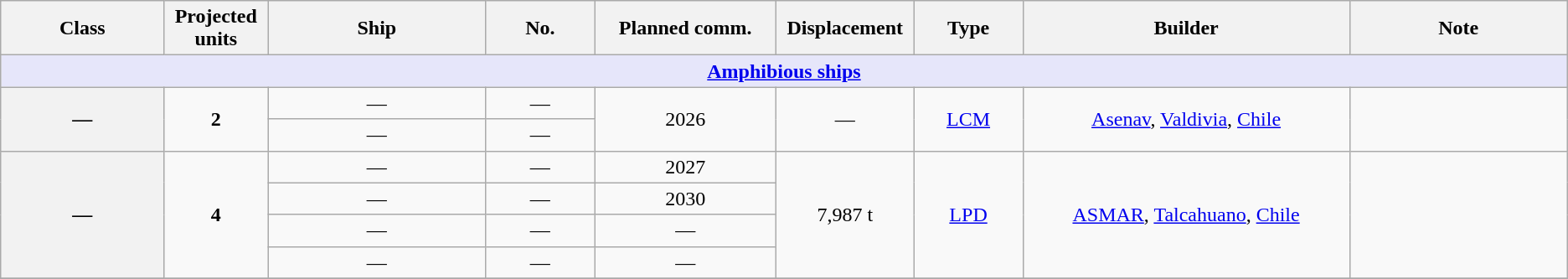<table class="wikitable" style="text-align:center;">
<tr>
<th style="text-align:center; width:9%;">Class</th>
<th style="text-align:center; width:5%;">Projected units</th>
<th style="text-align:center; width:12%;">Ship</th>
<th style="text-align:center; width:6%;">No.</th>
<th style="text-align:center; width:10%;">Planned comm.</th>
<th style="text-align:center; width:5%;">Displacement</th>
<th style="text-align:center; width:6%;">Type</th>
<th style="text-align:center; width:18%;">Builder</th>
<th style="text-align:center; width:12%;">Note</th>
</tr>
<tr>
<th colspan="9" style="background: lavender;"><a href='#'>Amphibious ships</a></th>
</tr>
<tr>
<th rowspan="2">—</th>
<td rowspan="2"><strong>2</strong></td>
<td>—</td>
<td>—</td>
<td rowspan="2">2026</td>
<td rowspan="2">—</td>
<td rowspan="2"><a href='#'>LCM</a></td>
<td rowspan="2"><a href='#'>Asenav</a>, <a href='#'>Valdivia</a>, <a href='#'>Chile</a></td>
<td rowspan="2"></td>
</tr>
<tr>
<td>—</td>
<td>—</td>
</tr>
<tr>
<th rowspan="4">—</th>
<td rowspan="4"><strong>4</strong></td>
<td>—</td>
<td>—</td>
<td>2027</td>
<td rowspan="4">7,987 t</td>
<td rowspan="4"><a href='#'>LPD</a></td>
<td rowspan="4"><a href='#'>ASMAR</a>, <a href='#'>Talcahuano</a>, <a href='#'>Chile</a></td>
<td rowspan="4"></td>
</tr>
<tr>
<td>—</td>
<td>—</td>
<td>2030</td>
</tr>
<tr>
<td>—</td>
<td>—</td>
<td>—</td>
</tr>
<tr>
<td>—</td>
<td>—</td>
<td>—</td>
</tr>
<tr>
</tr>
</table>
